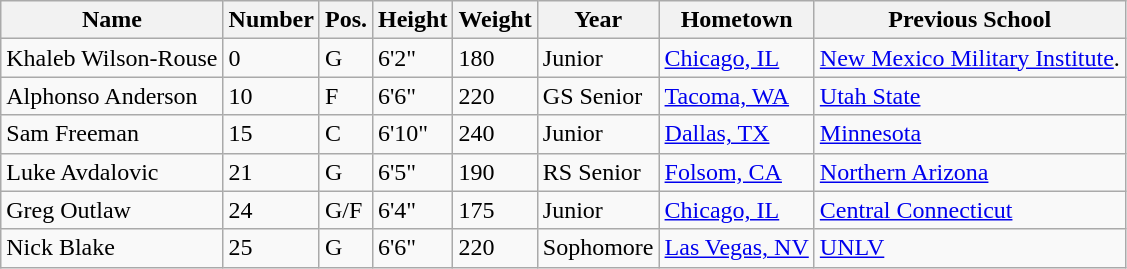<table class="wikitable sortable" border="1">
<tr>
<th>Name</th>
<th>Number</th>
<th>Pos.</th>
<th>Height</th>
<th>Weight</th>
<th>Year</th>
<th>Hometown</th>
<th class="unsortable">Previous School</th>
</tr>
<tr>
<td>Khaleb Wilson-Rouse</td>
<td>0</td>
<td>G</td>
<td>6'2"</td>
<td>180</td>
<td>Junior</td>
<td><a href='#'>Chicago, IL</a></td>
<td><a href='#'>New Mexico Military Institute</a>.</td>
</tr>
<tr>
<td>Alphonso Anderson</td>
<td>10</td>
<td>F</td>
<td>6'6"</td>
<td>220</td>
<td>GS Senior</td>
<td><a href='#'>Tacoma, WA</a></td>
<td><a href='#'>Utah State</a></td>
</tr>
<tr>
<td>Sam Freeman</td>
<td>15</td>
<td>C</td>
<td>6'10"</td>
<td>240</td>
<td>Junior</td>
<td><a href='#'>Dallas, TX</a></td>
<td><a href='#'>Minnesota</a></td>
</tr>
<tr>
<td>Luke Avdalovic</td>
<td>21</td>
<td>G</td>
<td>6'5"</td>
<td>190</td>
<td>RS Senior</td>
<td><a href='#'>Folsom, CA</a></td>
<td><a href='#'>Northern Arizona</a></td>
</tr>
<tr>
<td>Greg Outlaw</td>
<td>24</td>
<td>G/F</td>
<td>6'4"</td>
<td>175</td>
<td>Junior</td>
<td><a href='#'>Chicago, IL</a></td>
<td><a href='#'>Central Connecticut</a></td>
</tr>
<tr>
<td>Nick Blake</td>
<td>25</td>
<td>G</td>
<td>6'6"</td>
<td>220</td>
<td>Sophomore</td>
<td><a href='#'>Las Vegas, NV</a></td>
<td><a href='#'>UNLV</a></td>
</tr>
</table>
